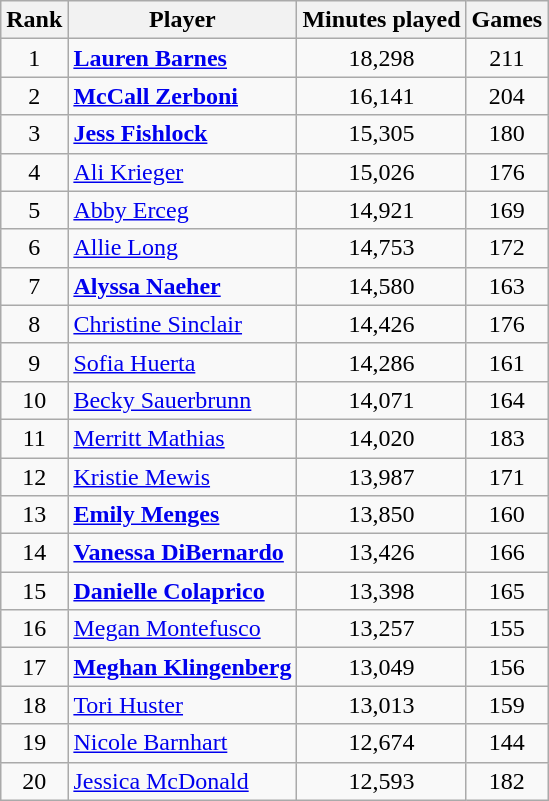<table class="wikitable" style="text-align:center">
<tr>
<th scope=col>Rank</th>
<th scope=col>Player</th>
<th scope=col>Minutes played</th>
<th scope=col>Games</th>
</tr>
<tr>
<td>1</td>
<td style="text-align:left;"> <strong><a href='#'>Lauren Barnes</a></strong></td>
<td>18,298</td>
<td>211</td>
</tr>
<tr>
<td>2</td>
<td style="text-align:left;"> <strong><a href='#'>McCall Zerboni</a></strong></td>
<td>16,141</td>
<td>204</td>
</tr>
<tr>
<td>3</td>
<td style="text-align:left;"> <strong><a href='#'>Jess Fishlock</a></strong></td>
<td>15,305</td>
<td>180</td>
</tr>
<tr>
<td>4</td>
<td style="text-align:left;"> <a href='#'>Ali Krieger</a></td>
<td>15,026</td>
<td>176</td>
</tr>
<tr>
<td>5</td>
<td style="text-align:left;"> <a href='#'>Abby Erceg</a></td>
<td>14,921</td>
<td>169</td>
</tr>
<tr>
<td>6</td>
<td style="text-align:left;"> <a href='#'>Allie Long</a></td>
<td>14,753</td>
<td>172</td>
</tr>
<tr>
<td>7</td>
<td style="text-align:left;"> <strong><a href='#'>Alyssa Naeher</a></strong></td>
<td>14,580</td>
<td>163</td>
</tr>
<tr>
<td>8</td>
<td style="text-align:left;"> <a href='#'>Christine Sinclair</a></td>
<td>14,426</td>
<td>176</td>
</tr>
<tr>
<td>9</td>
<td style="text-align:left;"> <a href='#'>Sofia Huerta</a></td>
<td>14,286</td>
<td>161</td>
</tr>
<tr>
<td>10</td>
<td style="text-align:left;"> <a href='#'>Becky Sauerbrunn</a></td>
<td>14,071</td>
<td>164</td>
</tr>
<tr>
<td>11</td>
<td style="text-align:left;"> <a href='#'>Merritt Mathias</a></td>
<td>14,020</td>
<td>183</td>
</tr>
<tr>
<td>12</td>
<td style="text-align:left;"> <a href='#'>Kristie Mewis</a></td>
<td>13,987</td>
<td>171</td>
</tr>
<tr>
<td>13</td>
<td style="text-align:left;"> <strong><a href='#'>Emily Menges</a></strong></td>
<td>13,850</td>
<td>160</td>
</tr>
<tr>
<td>14</td>
<td style="text-align:left;"> <strong><a href='#'>Vanessa DiBernardo</a></strong></td>
<td>13,426</td>
<td>166</td>
</tr>
<tr>
<td>15</td>
<td style="text-align:left;"> <strong><a href='#'>Danielle Colaprico</a></strong></td>
<td>13,398</td>
<td>165</td>
</tr>
<tr>
<td>16</td>
<td style="text-align:left;"> <a href='#'>Megan Montefusco</a></td>
<td>13,257</td>
<td>155</td>
</tr>
<tr>
<td>17</td>
<td style="text-align:left;"> <strong><a href='#'>Meghan Klingenberg</a></strong></td>
<td>13,049</td>
<td>156</td>
</tr>
<tr>
<td>18</td>
<td style="text-align:left;"> <a href='#'>Tori Huster</a></td>
<td>13,013</td>
<td>159</td>
</tr>
<tr>
<td>19</td>
<td style="text-align:left;"> <a href='#'>Nicole Barnhart</a></td>
<td>12,674</td>
<td>144</td>
</tr>
<tr>
<td>20</td>
<td style="text-align:left;"> <a href='#'>Jessica McDonald</a></td>
<td>12,593</td>
<td>182</td>
</tr>
</table>
